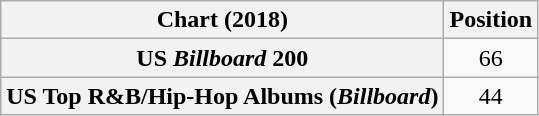<table class="wikitable sortable plainrowheaders" style="text-align:center">
<tr>
<th scope="col">Chart (2018)</th>
<th scope="col">Position</th>
</tr>
<tr>
<th scope="row">US <em>Billboard</em> 200</th>
<td>66</td>
</tr>
<tr>
<th scope="row">US Top R&B/Hip-Hop Albums (<em>Billboard</em>)</th>
<td>44</td>
</tr>
</table>
